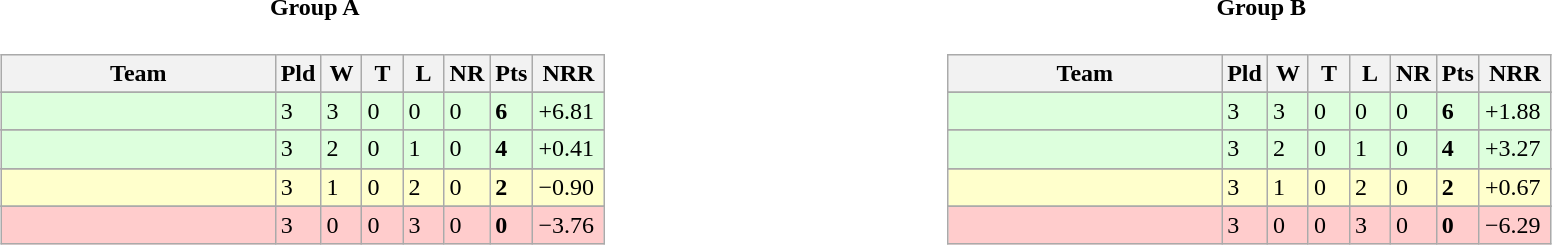<table width=100%>
<tr align="center">
<td><br><h4>Group A</h4><table class="wikitable">
<tr>
<th width=175>Team</th>
<th width=20>Pld</th>
<th width=20>W</th>
<th width=20>T</th>
<th width=20>L</th>
<th width=20>NR</th>
<th width=20>Pts</th>
<th width=40>NRR</th>
</tr>
<tr>
</tr>
<tr bgcolor="#ddffdd">
<td align="left"></td>
<td>3</td>
<td>3</td>
<td>0</td>
<td>0</td>
<td>0</td>
<td><strong>6</strong></td>
<td>+6.81</td>
</tr>
<tr>
</tr>
<tr bgcolor="#ddffdd">
<td align="left"></td>
<td>3</td>
<td>2</td>
<td>0</td>
<td>1</td>
<td>0</td>
<td><strong>4</strong></td>
<td>+0.41</td>
</tr>
<tr>
</tr>
<tr bgcolor="#ffffcc">
<td align="left"></td>
<td>3</td>
<td>1</td>
<td>0</td>
<td>2</td>
<td>0</td>
<td><strong>2</strong></td>
<td>−0.90</td>
</tr>
<tr>
</tr>
<tr bgcolor="#ffcccc">
<td align="left"></td>
<td>3</td>
<td>0</td>
<td>0</td>
<td>3</td>
<td>0</td>
<td><strong>0</strong></td>
<td>−3.76</td>
</tr>
</table>
</td>
<td><br><h4>Group B</h4><table class="wikitable">
<tr>
<th width=175>Team</th>
<th width=20>Pld</th>
<th width=20>W</th>
<th width=20>T</th>
<th width=20>L</th>
<th width=20>NR</th>
<th width=20>Pts</th>
<th width=40>NRR</th>
</tr>
<tr>
</tr>
<tr bgcolor="#ddffdd">
<td align="left"></td>
<td>3</td>
<td>3</td>
<td>0</td>
<td>0</td>
<td>0</td>
<td><strong>6</strong></td>
<td>+1.88</td>
</tr>
<tr>
</tr>
<tr bgcolor="#ddffdd">
<td align="left"></td>
<td>3</td>
<td>2</td>
<td>0</td>
<td>1</td>
<td>0</td>
<td><strong>4</strong></td>
<td>+3.27</td>
</tr>
<tr>
</tr>
<tr bgcolor="#ffffcc">
<td align="left"></td>
<td>3</td>
<td>1</td>
<td>0</td>
<td>2</td>
<td>0</td>
<td><strong>2</strong></td>
<td>+0.67</td>
</tr>
<tr>
</tr>
<tr bgcolor="#ffcccc">
<td align="left"></td>
<td>3</td>
<td>0</td>
<td>0</td>
<td>3</td>
<td>0</td>
<td><strong>0</strong></td>
<td>−6.29</td>
</tr>
</table>
</td>
</tr>
</table>
